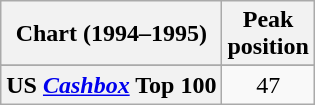<table class="wikitable sortable plainrowheaders" style="text-align:center">
<tr>
<th>Chart (1994–1995)</th>
<th>Peak<br>position</th>
</tr>
<tr>
</tr>
<tr>
</tr>
<tr>
</tr>
<tr>
</tr>
<tr>
</tr>
<tr>
</tr>
<tr>
</tr>
<tr>
</tr>
<tr>
<th scope="row">US <a href='#'><em>Cashbox</em></a> Top 100</th>
<td align="center">47</td>
</tr>
</table>
